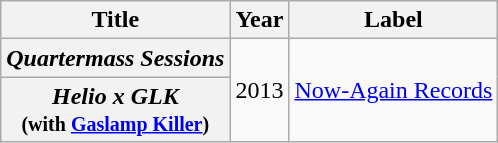<table class="wikitable plainrowheaders" style="text-align:center;">
<tr>
<th>Title</th>
<th>Year</th>
<th>Label</th>
</tr>
<tr>
<th scope="row"><em>Quartermass Sessions</em></th>
<td rowspan="2">2013</td>
<td rowspan="2"><a href='#'>Now-Again Records</a></td>
</tr>
<tr>
<th scope="row"><em>Helio x GLK</em><br><small>(with <a href='#'>Gaslamp Killer</a>)</small></th>
</tr>
</table>
